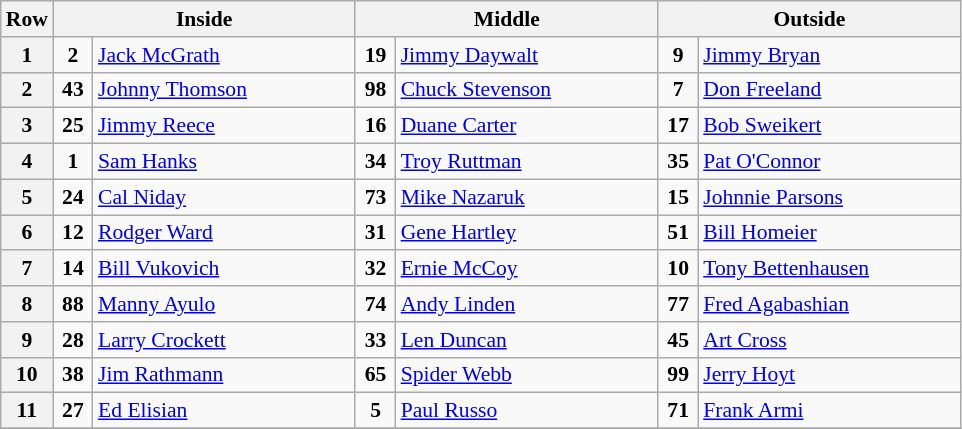<table class="wikitable" style="font-size: 90%;">
<tr>
<th>Row</th>
<th colspan=2 width="195">Inside</th>
<th colspan=2 width="195">Middle</th>
<th colspan=2 width="195">Outside</th>
</tr>
<tr>
<th>1</th>
<td align="center" width="20"><strong>2</strong></td>
<td> <a href='#'>Jack McGrath</a></td>
<td align="center" width="20"><strong>19</strong></td>
<td> <a href='#'>Jimmy Daywalt</a></td>
<td align="center" width="20"><strong>9</strong></td>
<td> <a href='#'>Jimmy Bryan</a></td>
</tr>
<tr>
<th>2</th>
<td align="center" width="20"><strong>43</strong></td>
<td> <a href='#'>Johnny Thomson</a></td>
<td align="center" width="20"><strong>98</strong></td>
<td> <a href='#'>Chuck Stevenson</a></td>
<td align="center" width="20"><strong>7</strong></td>
<td> <a href='#'>Don Freeland</a></td>
</tr>
<tr>
<th>3</th>
<td align="center" width="20"><strong>25</strong></td>
<td> <a href='#'>Jimmy Reece</a></td>
<td align="center" width="20"><strong>16</strong></td>
<td> <a href='#'>Duane Carter</a></td>
<td align="center" width="20"><strong>17</strong></td>
<td> <a href='#'>Bob Sweikert</a></td>
</tr>
<tr>
<th>4</th>
<td align="center" width="20"><strong>1</strong></td>
<td> <a href='#'>Sam Hanks</a></td>
<td align="center" width="20"><strong>34</strong></td>
<td> <a href='#'>Troy Ruttman</a>  <strong></strong></td>
<td align="center" width="20"><strong>35</strong></td>
<td> <a href='#'>Pat O'Connor</a> <strong></strong></td>
</tr>
<tr>
<th>5</th>
<td align="center" width="20"><strong>24</strong></td>
<td> <a href='#'>Cal Niday</a></td>
<td align="center" width="20"><strong>73</strong></td>
<td> <a href='#'>Mike Nazaruk</a></td>
<td align="center" width="20"><strong>15</strong></td>
<td> <a href='#'>Johnnie Parsons</a> <strong></strong></td>
</tr>
<tr>
<th>6</th>
<td align="center" width="20"><strong>12</strong></td>
<td> <a href='#'>Rodger Ward</a></td>
<td align="center" width="20"><strong>31</strong></td>
<td> <a href='#'>Gene Hartley</a></td>
<td align="center" width="20"><strong>51</strong></td>
<td> <a href='#'>Bill Homeier</a> <strong></strong></td>
</tr>
<tr>
<th>7</th>
<td align="center" width="20"><strong>14</strong></td>
<td> <a href='#'>Bill Vukovich</a> <strong></strong></td>
<td align="center" width="20"><strong>32</strong></td>
<td> <a href='#'>Ernie McCoy</a></td>
<td align="center" width="20"><strong>10</strong></td>
<td> <a href='#'>Tony Bettenhausen</a></td>
</tr>
<tr>
<th>8</th>
<td align="center" width="20"><strong>88</strong></td>
<td> <a href='#'>Manny Ayulo</a></td>
<td align="center" width="20"><strong>74</strong></td>
<td> <a href='#'>Andy Linden</a></td>
<td align="center" width="20"><strong>77</strong></td>
<td> <a href='#'>Fred Agabashian</a></td>
</tr>
<tr>
<th>9</th>
<td align="center" width="20"><strong>28</strong></td>
<td> <a href='#'>Larry Crockett</a> <strong></strong></td>
<td align="center" width="20"><strong>33</strong></td>
<td> <a href='#'>Len Duncan</a> <strong></strong></td>
<td align="center" width="20"><strong>45</strong></td>
<td> <a href='#'>Art Cross</a></td>
</tr>
<tr>
<th>10</th>
<td align="center" width="20"><strong>38</strong></td>
<td> <a href='#'>Jim Rathmann</a></td>
<td align="center" width="20"><strong>65</strong></td>
<td> <a href='#'>Spider Webb</a></td>
<td align="center" width="20"><strong>99</strong></td>
<td> <a href='#'>Jerry Hoyt</a></td>
</tr>
<tr>
<th>11</th>
<td align="center" width="20"><strong>27</strong></td>
<td> <a href='#'>Ed Elisian</a> <strong></strong></td>
<td align="center" width="20"><strong>5</strong></td>
<td> <a href='#'>Paul Russo</a></td>
<td align="center" width="20"><strong>71</strong></td>
<td> <a href='#'>Frank Armi</a> <strong></strong></td>
</tr>
<tr>
</tr>
</table>
